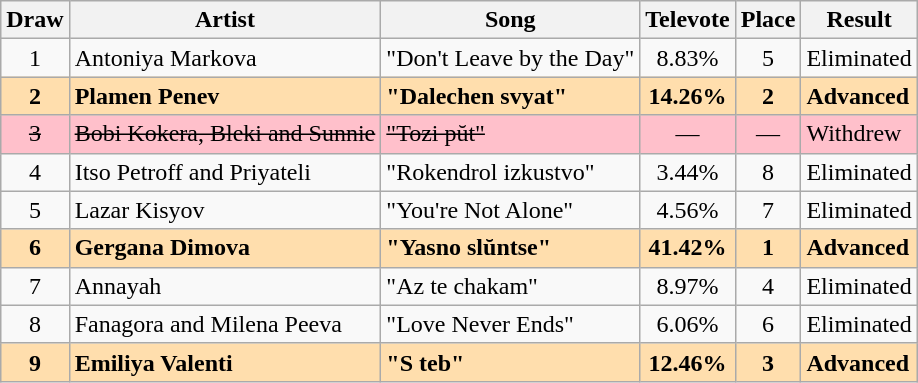<table class="sortable wikitable" style="margin: 1em auto 1em auto; text-align:center">
<tr>
<th>Draw</th>
<th>Artist</th>
<th>Song</th>
<th>Televote</th>
<th>Place</th>
<th>Result</th>
</tr>
<tr>
<td>1</td>
<td align="left">Antoniya Markova</td>
<td align="left">"Don't Leave by the Day"</td>
<td>8.83%</td>
<td>5</td>
<td align="left">Eliminated</td>
</tr>
<tr style="font-weight:bold; background:navajowhite;">
<td>2</td>
<td align="left">Plamen Penev</td>
<td align="left">"Dalechen svyat"</td>
<td>14.26%</td>
<td>2</td>
<td align="left">Advanced</td>
</tr>
<tr style="background:pink;">
<td><s>3</s></td>
<td align="left"><s>Bobi Kokera, Bleki and Sunnie</s></td>
<td align="left"><s>"Tozi pŭt"</s></td>
<td data-sort-value="0">—</td>
<td data-sort-value="9">—</td>
<td align="left">Withdrew</td>
</tr>
<tr>
<td>4</td>
<td align="left">Itso Petroff and Priyateli</td>
<td align="left">"Rokendrol izkustvo"</td>
<td>3.44%</td>
<td>8</td>
<td align="left">Eliminated</td>
</tr>
<tr>
<td>5</td>
<td align="left">Lazar Kisyov</td>
<td align="left">"You're Not Alone"</td>
<td>4.56%</td>
<td>7</td>
<td align="left">Eliminated</td>
</tr>
<tr style="font-weight:bold; background:navajowhite;">
<td>6</td>
<td align="left">Gergana Dimova</td>
<td align="left">"Yasno slŭntse"</td>
<td>41.42%</td>
<td>1</td>
<td align="left">Advanced</td>
</tr>
<tr>
<td>7</td>
<td align="left">Annayah</td>
<td align="left">"Az te chakam"</td>
<td>8.97%</td>
<td>4</td>
<td align="left">Eliminated</td>
</tr>
<tr>
<td>8</td>
<td align="left">Fanagora and Milena Peeva</td>
<td align="left">"Love Never Ends"</td>
<td>6.06%</td>
<td>6</td>
<td align="left">Eliminated</td>
</tr>
<tr style="font-weight:bold; background:navajowhite;">
<td>9</td>
<td align="left">Emiliya Valenti</td>
<td align="left">"S teb"</td>
<td>12.46%</td>
<td>3</td>
<td align="left">Advanced</td>
</tr>
</table>
